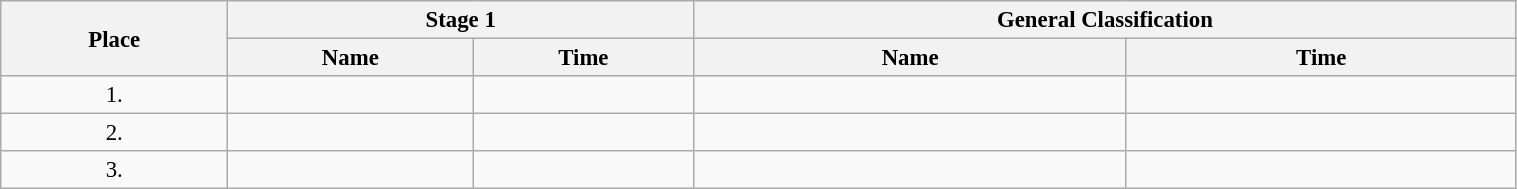<table class=wikitable style="font-size:95%" width="80%">
<tr>
<th rowspan="2">Place</th>
<th colspan="2">Stage 1</th>
<th colspan="2">General Classification</th>
</tr>
<tr>
<th>Name</th>
<th>Time</th>
<th>Name</th>
<th>Time</th>
</tr>
<tr>
<td align="center">1.</td>
<td></td>
<td></td>
<td></td>
<td></td>
</tr>
<tr>
<td align="center">2.</td>
<td></td>
<td></td>
<td></td>
<td></td>
</tr>
<tr>
<td align="center">3.</td>
<td></td>
<td></td>
<td></td>
<td></td>
</tr>
</table>
